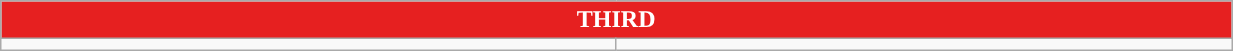<table class="wikitable collapsible collapsed" style="width:65%">
<tr>
<th colspan=6 ! style="color:white; background:#E62020">THIRD</th>
</tr>
<tr>
<td></td>
<td></td>
</tr>
</table>
